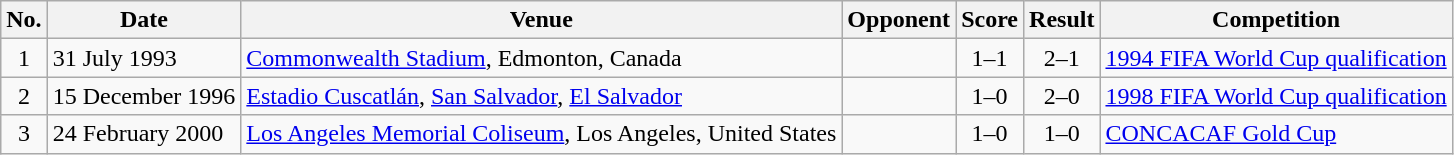<table class="wikitable sortable">
<tr>
<th scope="col">No.</th>
<th scope="col">Date</th>
<th scope="col">Venue</th>
<th scope="col">Opponent</th>
<th scope="col">Score</th>
<th scope="col">Result</th>
<th scope="col">Competition</th>
</tr>
<tr>
<td align="center">1</td>
<td>31 July 1993</td>
<td><a href='#'>Commonwealth Stadium</a>, Edmonton, Canada</td>
<td></td>
<td align="center">1–1</td>
<td align="center">2–1</td>
<td><a href='#'>1994 FIFA World Cup qualification</a></td>
</tr>
<tr>
<td align="center">2</td>
<td>15 December 1996</td>
<td><a href='#'>Estadio Cuscatlán</a>, <a href='#'>San Salvador</a>, <a href='#'>El Salvador</a></td>
<td></td>
<td align="center">1–0</td>
<td align="center">2–0</td>
<td><a href='#'>1998 FIFA World Cup qualification</a></td>
</tr>
<tr>
<td align="center">3</td>
<td>24 February 2000</td>
<td><a href='#'>Los Angeles Memorial Coliseum</a>, Los Angeles, United States</td>
<td></td>
<td align="center">1–0</td>
<td align="center">1–0</td>
<td><a href='#'>CONCACAF Gold Cup</a></td>
</tr>
</table>
